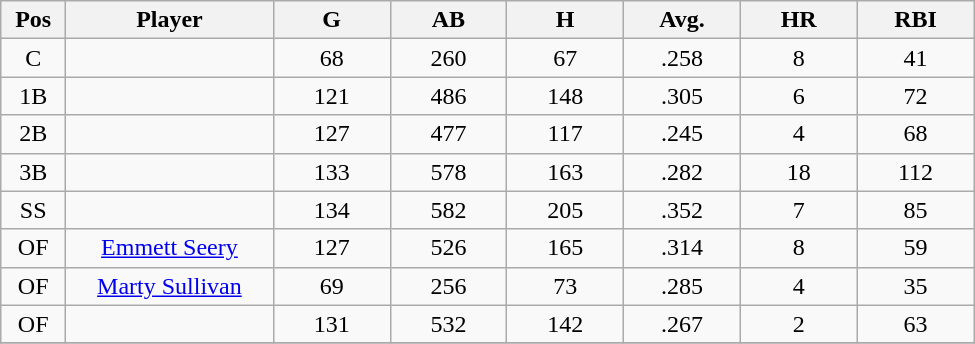<table class="wikitable sortable">
<tr>
<th bgcolor="#DDDDFF" width="5%">Pos</th>
<th bgcolor="#DDDDFF" width="16%">Player</th>
<th bgcolor="#DDDDFF" width="9%">G</th>
<th bgcolor="#DDDDFF" width="9%">AB</th>
<th bgcolor="#DDDDFF" width="9%">H</th>
<th bgcolor="#DDDDFF" width="9%">Avg.</th>
<th bgcolor="#DDDDFF" width="9%">HR</th>
<th bgcolor="#DDDDFF" width="9%">RBI</th>
</tr>
<tr align="center">
<td>C</td>
<td></td>
<td>68</td>
<td>260</td>
<td>67</td>
<td>.258</td>
<td>8</td>
<td>41</td>
</tr>
<tr align="center">
<td>1B</td>
<td></td>
<td>121</td>
<td>486</td>
<td>148</td>
<td>.305</td>
<td>6</td>
<td>72</td>
</tr>
<tr align="center">
<td>2B</td>
<td></td>
<td>127</td>
<td>477</td>
<td>117</td>
<td>.245</td>
<td>4</td>
<td>68</td>
</tr>
<tr align="center">
<td>3B</td>
<td></td>
<td>133</td>
<td>578</td>
<td>163</td>
<td>.282</td>
<td>18</td>
<td>112</td>
</tr>
<tr align="center">
<td>SS</td>
<td></td>
<td>134</td>
<td>582</td>
<td>205</td>
<td>.352</td>
<td>7</td>
<td>85</td>
</tr>
<tr align="center">
<td>OF</td>
<td><a href='#'>Emmett Seery</a></td>
<td>127</td>
<td>526</td>
<td>165</td>
<td>.314</td>
<td>8</td>
<td>59</td>
</tr>
<tr align=center>
<td>OF</td>
<td><a href='#'>Marty Sullivan</a></td>
<td>69</td>
<td>256</td>
<td>73</td>
<td>.285</td>
<td>4</td>
<td>35</td>
</tr>
<tr align=center>
<td>OF</td>
<td></td>
<td>131</td>
<td>532</td>
<td>142</td>
<td>.267</td>
<td>2</td>
<td>63</td>
</tr>
<tr align="center">
</tr>
</table>
